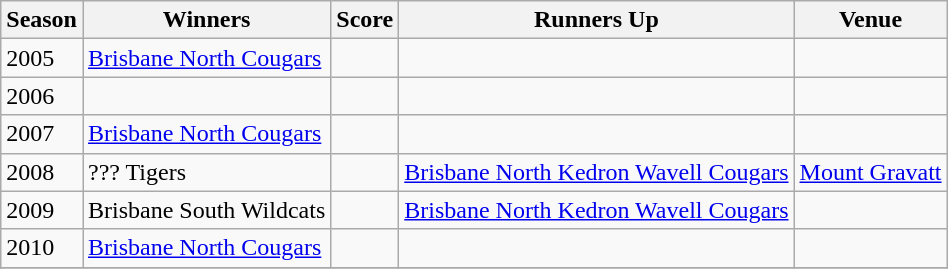<table class="wikitable collapsible">
<tr>
<th>Season</th>
<th>Winners</th>
<th>Score</th>
<th>Runners Up</th>
<th>Venue</th>
</tr>
<tr>
<td>2005</td>
<td><a href='#'>Brisbane North Cougars</a></td>
<td></td>
<td></td>
<td></td>
</tr>
<tr>
<td>2006</td>
<td></td>
<td></td>
<td></td>
<td></td>
</tr>
<tr>
<td>2007</td>
<td><a href='#'>Brisbane North Cougars</a></td>
<td></td>
<td></td>
</tr>
<tr>
<td>2008</td>
<td>??? Tigers</td>
<td></td>
<td><a href='#'>Brisbane North Kedron Wavell Cougars</a></td>
<td><a href='#'>Mount Gravatt</a></td>
</tr>
<tr>
<td>2009</td>
<td>Brisbane South Wildcats</td>
<td></td>
<td><a href='#'>Brisbane North Kedron Wavell Cougars</a></td>
<td></td>
</tr>
<tr>
<td>2010</td>
<td><a href='#'>Brisbane North Cougars</a></td>
<td></td>
<td></td>
<td></td>
</tr>
<tr>
</tr>
</table>
